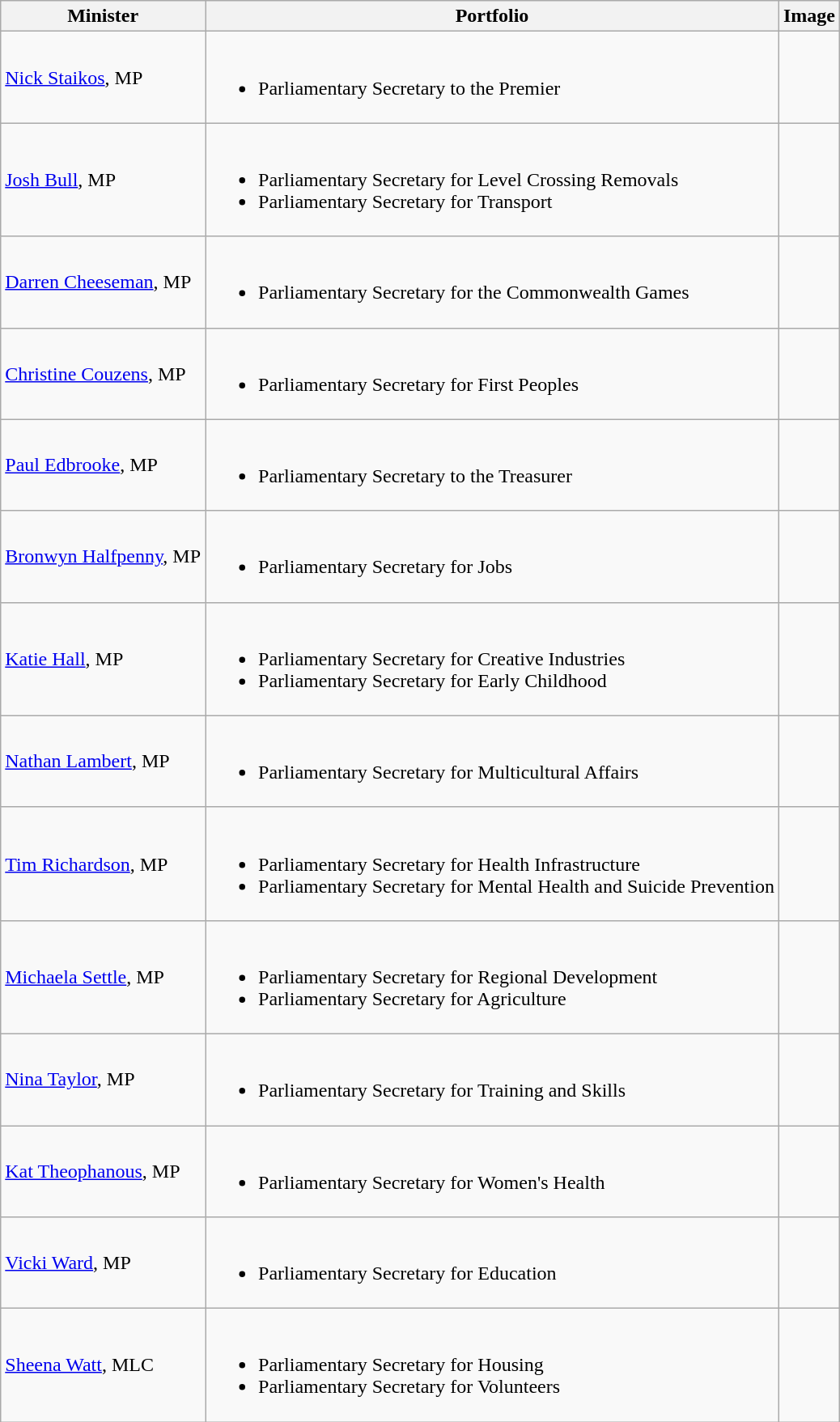<table class="wikitable">
<tr>
<th><strong>Minister</strong></th>
<th><strong>Portfolio</strong></th>
<th><strong>Image</strong></th>
</tr>
<tr>
<td><a href='#'>Nick Staikos</a>, MP</td>
<td><br><ul><li>Parliamentary Secretary to the Premier</li></ul></td>
<td></td>
</tr>
<tr>
<td><a href='#'>Josh Bull</a>, MP</td>
<td><br><ul><li>Parliamentary Secretary for Level Crossing Removals</li><li>Parliamentary Secretary for Transport</li></ul></td>
<td></td>
</tr>
<tr>
<td><a href='#'>Darren Cheeseman</a>, MP</td>
<td><br><ul><li>Parliamentary Secretary for the Commonwealth Games</li></ul></td>
<td></td>
</tr>
<tr>
<td><a href='#'>Christine Couzens</a>, MP</td>
<td><br><ul><li>Parliamentary Secretary for First Peoples</li></ul></td>
<td></td>
</tr>
<tr>
<td><a href='#'>Paul Edbrooke</a>, MP</td>
<td><br><ul><li>Parliamentary Secretary to the Treasurer</li></ul></td>
<td></td>
</tr>
<tr>
<td><a href='#'>Bronwyn Halfpenny</a>, MP</td>
<td><br><ul><li>Parliamentary Secretary for Jobs</li></ul></td>
<td></td>
</tr>
<tr>
<td><a href='#'>Katie Hall</a>, MP</td>
<td><br><ul><li>Parliamentary Secretary for Creative Industries</li><li>Parliamentary Secretary for Early Childhood</li></ul></td>
<td></td>
</tr>
<tr>
<td><a href='#'>Nathan Lambert</a>, MP</td>
<td><br><ul><li>Parliamentary Secretary for Multicultural Affairs</li></ul></td>
<td></td>
</tr>
<tr>
<td><a href='#'>Tim Richardson</a>, MP</td>
<td><br><ul><li>Parliamentary Secretary for Health Infrastructure</li><li>Parliamentary Secretary for Mental Health and Suicide Prevention</li></ul></td>
<td></td>
</tr>
<tr>
<td><a href='#'>Michaela Settle</a>, MP</td>
<td><br><ul><li>Parliamentary Secretary for Regional Development</li><li>Parliamentary Secretary for Agriculture</li></ul></td>
<td></td>
</tr>
<tr>
<td><a href='#'>Nina Taylor</a>, MP</td>
<td><br><ul><li>Parliamentary Secretary for Training and Skills</li></ul></td>
<td></td>
</tr>
<tr>
<td><a href='#'>Kat Theophanous</a>, MP</td>
<td><br><ul><li>Parliamentary Secretary for Women's Health</li></ul></td>
<td></td>
</tr>
<tr>
<td><a href='#'>Vicki Ward</a>, MP</td>
<td><br><ul><li>Parliamentary Secretary for Education</li></ul></td>
<td></td>
</tr>
<tr>
<td><a href='#'>Sheena Watt</a>, MLC</td>
<td><br><ul><li>Parliamentary Secretary for Housing</li><li>Parliamentary Secretary for Volunteers</li></ul></td>
<td></td>
</tr>
</table>
